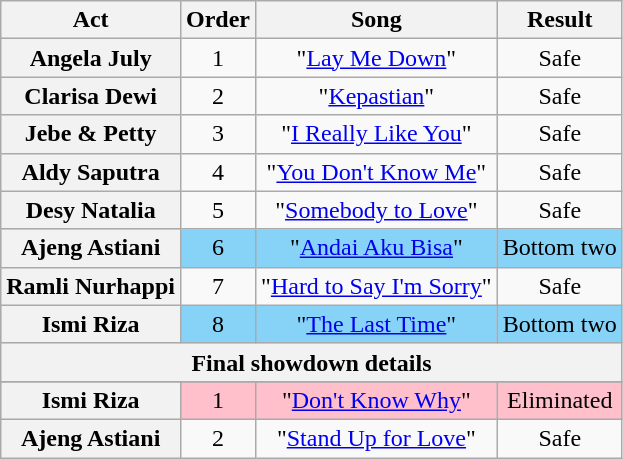<table class="wikitable plainrowheaders" style="text-align:center;">
<tr>
<th scope="col">Act</th>
<th scope="col">Order</th>
<th scope="col">Song</th>
<th scope="col">Result</th>
</tr>
<tr>
<th scope="row">Angela July</th>
<td>1</td>
<td>"<a href='#'>Lay Me Down</a>"</td>
<td>Safe</td>
</tr>
<tr>
<th scope="row">Clarisa Dewi</th>
<td>2</td>
<td>"<a href='#'>Kepastian</a>"</td>
<td>Safe</td>
</tr>
<tr>
<th scope="row">Jebe & Petty</th>
<td>3</td>
<td>"<a href='#'>I Really Like You</a>"</td>
<td>Safe</td>
</tr>
<tr>
<th scope="row">Aldy Saputra</th>
<td>4</td>
<td>"<a href='#'>You Don't Know Me</a>"</td>
<td>Safe</td>
</tr>
<tr>
<th scope="row">Desy Natalia</th>
<td>5</td>
<td>"<a href='#'>Somebody to Love</a>"</td>
<td>Safe</td>
</tr>
<tr style="background:#87D3F8;">
<th scope="row">Ajeng Astiani</th>
<td>6</td>
<td>"<a href='#'>Andai Aku Bisa</a>"</td>
<td>Bottom two</td>
</tr>
<tr>
<th scope="row">Ramli Nurhappi</th>
<td>7</td>
<td>"<a href='#'>Hard to Say I'm Sorry</a>"</td>
<td>Safe</td>
</tr>
<tr style="background:#87D3F8;">
<th scope="row">Ismi Riza</th>
<td>8</td>
<td>"<a href='#'>The Last Time</a>"</td>
<td>Bottom two</td>
</tr>
<tr>
<th colspan="4">Final showdown details</th>
</tr>
<tr>
</tr>
<tr style="background:pink;">
<th scope="row">Ismi Riza</th>
<td>1</td>
<td>"<a href='#'>Don't Know Why</a>"</td>
<td>Eliminated</td>
</tr>
<tr>
<th scope="row">Ajeng Astiani</th>
<td>2</td>
<td>"<a href='#'>Stand Up for Love</a>"</td>
<td>Safe</td>
</tr>
</table>
